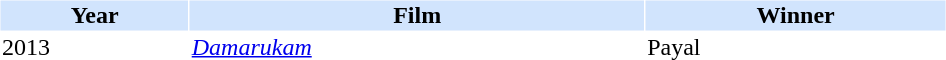<table cellspacing="1" cellpadding="1" border="0" style="width:50%;">
<tr style="background:#d1e4fd;">
<th>Year</th>
<th>Film</th>
<th>Winner</th>
</tr>
<tr>
<td>2013</td>
<td><em><a href='#'>Damarukam</a></em></td>
<td>Payal</td>
</tr>
<tr style="background:#d1e4fd;">
</tr>
</table>
